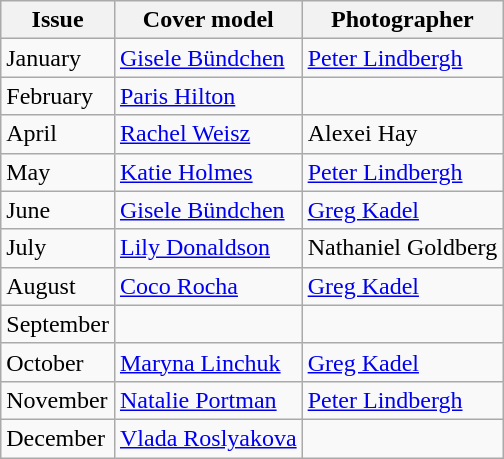<table class="sortable wikitable">
<tr>
<th>Issue</th>
<th>Cover model</th>
<th>Photographer</th>
</tr>
<tr>
<td>January</td>
<td><a href='#'>Gisele Bündchen</a></td>
<td><a href='#'>Peter Lindbergh</a></td>
</tr>
<tr>
<td>February</td>
<td><a href='#'>Paris Hilton</a></td>
<td></td>
</tr>
<tr>
<td>April</td>
<td><a href='#'>Rachel Weisz</a></td>
<td>Alexei Hay</td>
</tr>
<tr>
<td>May</td>
<td><a href='#'>Katie Holmes</a></td>
<td><a href='#'>Peter Lindbergh</a></td>
</tr>
<tr>
<td>June</td>
<td><a href='#'>Gisele Bündchen</a></td>
<td><a href='#'>Greg Kadel</a></td>
</tr>
<tr>
<td>July</td>
<td><a href='#'>Lily Donaldson</a></td>
<td>Nathaniel Goldberg</td>
</tr>
<tr>
<td>August</td>
<td><a href='#'>Coco Rocha</a></td>
<td><a href='#'>Greg Kadel</a></td>
</tr>
<tr>
<td>September</td>
<td></td>
<td></td>
</tr>
<tr>
<td>October</td>
<td><a href='#'>Maryna Linchuk</a></td>
<td><a href='#'>Greg Kadel</a></td>
</tr>
<tr>
<td>November</td>
<td><a href='#'>Natalie Portman</a></td>
<td><a href='#'>Peter Lindbergh</a></td>
</tr>
<tr>
<td>December</td>
<td><a href='#'>Vlada Roslyakova</a></td>
<td></td>
</tr>
</table>
